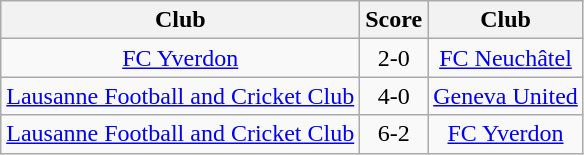<table class="wikitable" style="text-align: center;">
<tr>
<th>Club</th>
<th>Score</th>
<th>Club</th>
</tr>
<tr>
<td><a href='#'>FC Yverdon</a></td>
<td>2-0</td>
<td><a href='#'>FC Neuchâtel</a></td>
</tr>
<tr>
<td><a href='#'>Lausanne Football and Cricket Club</a></td>
<td>4-0</td>
<td><a href='#'>Geneva United</a></td>
</tr>
<tr>
<td><a href='#'>Lausanne Football and Cricket Club</a></td>
<td>6-2</td>
<td><a href='#'>FC Yverdon</a></td>
</tr>
</table>
